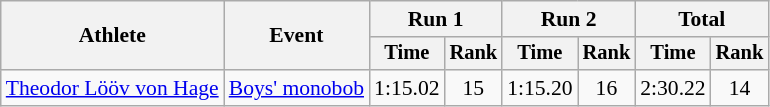<table class="wikitable" style="font-size:90%">
<tr>
<th rowspan="2">Athlete</th>
<th rowspan="2">Event</th>
<th colspan="2">Run 1</th>
<th colspan="2">Run 2</th>
<th colspan="2">Total</th>
</tr>
<tr style="font-size:95%">
<th>Time</th>
<th>Rank</th>
<th>Time</th>
<th>Rank</th>
<th>Time</th>
<th>Rank</th>
</tr>
<tr align=center>
<td align=left><a href='#'>Theodor Lööv von Hage</a></td>
<td align=left><a href='#'>Boys' monobob</a></td>
<td>1:15.02</td>
<td>15</td>
<td>1:15.20</td>
<td>16</td>
<td>2:30.22</td>
<td>14</td>
</tr>
</table>
